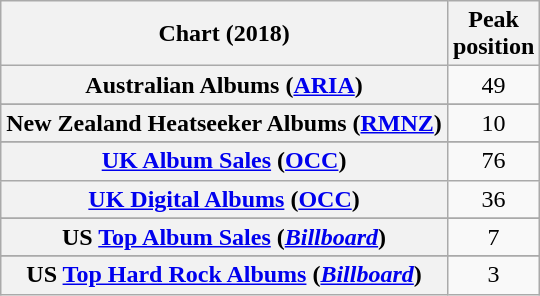<table class="wikitable sortable plainrowheaders" style="text-align:center">
<tr>
<th scope="col">Chart (2018)</th>
<th scope="col">Peak<br> position</th>
</tr>
<tr>
<th scope="row">Australian Albums (<a href='#'>ARIA</a>)</th>
<td>49</td>
</tr>
<tr>
</tr>
<tr>
</tr>
<tr>
</tr>
<tr>
</tr>
<tr>
</tr>
<tr>
<th scope="row">New Zealand Heatseeker Albums (<a href='#'>RMNZ</a>)</th>
<td>10</td>
</tr>
<tr>
</tr>
<tr>
</tr>
<tr>
<th scope="row"><a href='#'>UK Album Sales</a> (<a href='#'>OCC</a>)</th>
<td>76</td>
</tr>
<tr>
<th scope="row"><a href='#'>UK Digital Albums</a> (<a href='#'>OCC</a>)</th>
<td>36</td>
</tr>
<tr>
</tr>
<tr>
</tr>
<tr>
<th scope="row">US <a href='#'>Top Album Sales</a> (<em><a href='#'>Billboard</a></em>)</th>
<td>7</td>
</tr>
<tr>
</tr>
<tr>
</tr>
<tr>
<th scope="row">US <a href='#'>Top Hard Rock Albums</a> (<a href='#'><em>Billboard</em></a>)</th>
<td>3</td>
</tr>
</table>
